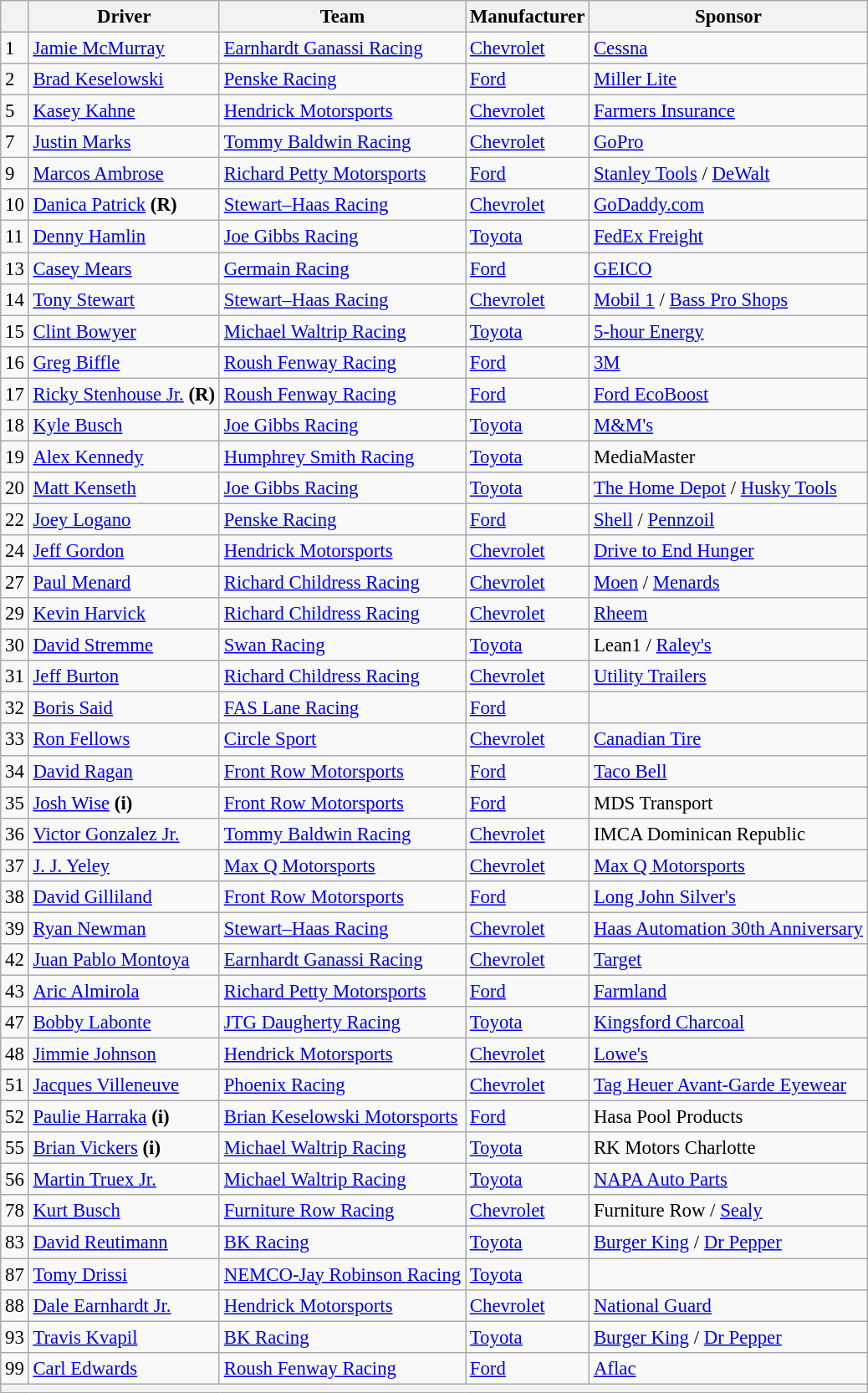<table class="wikitable" style="font-size:95%">
<tr>
<th></th>
<th>Driver</th>
<th>Team</th>
<th>Manufacturer</th>
<th>Sponsor</th>
</tr>
<tr>
<td>1</td>
<td><a href='#'>Jamie McMurray</a></td>
<td><a href='#'>Earnhardt Ganassi Racing</a></td>
<td><a href='#'>Chevrolet</a></td>
<td><a href='#'>Cessna</a></td>
</tr>
<tr>
<td>2</td>
<td><a href='#'>Brad Keselowski</a></td>
<td><a href='#'>Penske Racing</a></td>
<td><a href='#'>Ford</a></td>
<td><a href='#'>Miller Lite</a></td>
</tr>
<tr>
<td>5</td>
<td><a href='#'>Kasey Kahne</a></td>
<td><a href='#'>Hendrick Motorsports</a></td>
<td><a href='#'>Chevrolet</a></td>
<td><a href='#'>Farmers Insurance</a></td>
</tr>
<tr>
<td>7</td>
<td><a href='#'>Justin Marks</a></td>
<td><a href='#'>Tommy Baldwin Racing</a></td>
<td><a href='#'>Chevrolet</a></td>
<td><a href='#'>GoPro</a></td>
</tr>
<tr>
<td>9</td>
<td><a href='#'>Marcos Ambrose</a></td>
<td><a href='#'>Richard Petty Motorsports</a></td>
<td><a href='#'>Ford</a></td>
<td><a href='#'>Stanley Tools</a> / <a href='#'>DeWalt</a></td>
</tr>
<tr>
<td>10</td>
<td><a href='#'>Danica Patrick</a> <strong>(R)</strong></td>
<td><a href='#'>Stewart–Haas Racing</a></td>
<td><a href='#'>Chevrolet</a></td>
<td><a href='#'>GoDaddy.com</a></td>
</tr>
<tr>
<td>11</td>
<td><a href='#'>Denny Hamlin</a></td>
<td><a href='#'>Joe Gibbs Racing</a></td>
<td><a href='#'>Toyota</a></td>
<td><a href='#'>FedEx Freight</a></td>
</tr>
<tr>
<td>13</td>
<td><a href='#'>Casey Mears</a></td>
<td><a href='#'>Germain Racing</a></td>
<td><a href='#'>Ford</a></td>
<td><a href='#'>GEICO</a></td>
</tr>
<tr>
<td>14</td>
<td><a href='#'>Tony Stewart</a></td>
<td><a href='#'>Stewart–Haas Racing</a></td>
<td><a href='#'>Chevrolet</a></td>
<td><a href='#'>Mobil 1</a> / <a href='#'>Bass Pro Shops</a></td>
</tr>
<tr>
<td>15</td>
<td><a href='#'>Clint Bowyer</a></td>
<td><a href='#'>Michael Waltrip Racing</a></td>
<td><a href='#'>Toyota</a></td>
<td><a href='#'>5-hour Energy</a></td>
</tr>
<tr>
<td>16</td>
<td><a href='#'>Greg Biffle</a></td>
<td><a href='#'>Roush Fenway Racing</a></td>
<td><a href='#'>Ford</a></td>
<td><a href='#'>3M</a></td>
</tr>
<tr>
<td>17</td>
<td><a href='#'>Ricky Stenhouse Jr.</a> <strong>(R)</strong></td>
<td><a href='#'>Roush Fenway Racing</a></td>
<td><a href='#'>Ford</a></td>
<td><a href='#'>Ford EcoBoost</a></td>
</tr>
<tr>
<td>18</td>
<td><a href='#'>Kyle Busch</a></td>
<td><a href='#'>Joe Gibbs Racing</a></td>
<td><a href='#'>Toyota</a></td>
<td><a href='#'>M&M's</a></td>
</tr>
<tr>
<td>19</td>
<td><a href='#'>Alex Kennedy</a></td>
<td><a href='#'>Humphrey Smith Racing</a></td>
<td><a href='#'>Toyota</a></td>
<td>MediaMaster</td>
</tr>
<tr>
<td>20</td>
<td><a href='#'>Matt Kenseth</a></td>
<td><a href='#'>Joe Gibbs Racing</a></td>
<td><a href='#'>Toyota</a></td>
<td><a href='#'>The Home Depot</a> / <a href='#'>Husky Tools</a></td>
</tr>
<tr>
<td>22</td>
<td><a href='#'>Joey Logano</a></td>
<td><a href='#'>Penske Racing</a></td>
<td><a href='#'>Ford</a></td>
<td><a href='#'>Shell</a> / <a href='#'>Pennzoil</a></td>
</tr>
<tr>
<td>24</td>
<td><a href='#'>Jeff Gordon</a></td>
<td><a href='#'>Hendrick Motorsports</a></td>
<td><a href='#'>Chevrolet</a></td>
<td><a href='#'>Drive to End Hunger</a></td>
</tr>
<tr>
<td>27</td>
<td><a href='#'>Paul Menard</a></td>
<td><a href='#'>Richard Childress Racing</a></td>
<td><a href='#'>Chevrolet</a></td>
<td><a href='#'>Moen</a> / <a href='#'>Menards</a></td>
</tr>
<tr>
<td>29</td>
<td><a href='#'>Kevin Harvick</a></td>
<td><a href='#'>Richard Childress Racing</a></td>
<td><a href='#'>Chevrolet</a></td>
<td><a href='#'>Rheem</a></td>
</tr>
<tr>
<td>30</td>
<td><a href='#'>David Stremme</a></td>
<td><a href='#'>Swan Racing</a></td>
<td><a href='#'>Toyota</a></td>
<td>Lean1 / <a href='#'>Raley's</a></td>
</tr>
<tr>
<td>31</td>
<td><a href='#'>Jeff Burton</a></td>
<td><a href='#'>Richard Childress Racing</a></td>
<td><a href='#'>Chevrolet</a></td>
<td><a href='#'>Utility Trailers</a></td>
</tr>
<tr>
<td>32</td>
<td><a href='#'>Boris Said</a></td>
<td><a href='#'>FAS Lane Racing</a></td>
<td><a href='#'>Ford</a></td>
<td></td>
</tr>
<tr>
<td>33</td>
<td><a href='#'>Ron Fellows</a></td>
<td><a href='#'>Circle Sport</a></td>
<td><a href='#'>Chevrolet</a></td>
<td><a href='#'>Canadian Tire</a></td>
</tr>
<tr>
<td>34</td>
<td><a href='#'>David Ragan</a></td>
<td><a href='#'>Front Row Motorsports</a></td>
<td><a href='#'>Ford</a></td>
<td><a href='#'>Taco Bell</a></td>
</tr>
<tr>
<td>35</td>
<td><a href='#'>Josh Wise</a> <strong>(i)</strong></td>
<td><a href='#'>Front Row Motorsports</a></td>
<td><a href='#'>Ford</a></td>
<td>MDS Transport</td>
</tr>
<tr>
<td>36</td>
<td><a href='#'>Victor Gonzalez Jr.</a></td>
<td><a href='#'>Tommy Baldwin Racing</a></td>
<td><a href='#'>Chevrolet</a></td>
<td>IMCA Dominican Republic</td>
</tr>
<tr>
<td>37</td>
<td><a href='#'>J. J. Yeley</a></td>
<td><a href='#'>Max Q Motorsports</a></td>
<td><a href='#'>Chevrolet</a></td>
<td><a href='#'>Max Q Motorsports</a></td>
</tr>
<tr>
<td>38</td>
<td><a href='#'>David Gilliland</a></td>
<td><a href='#'>Front Row Motorsports</a></td>
<td><a href='#'>Ford</a></td>
<td><a href='#'>Long John Silver's</a></td>
</tr>
<tr>
<td>39</td>
<td><a href='#'>Ryan Newman</a></td>
<td><a href='#'>Stewart–Haas Racing</a></td>
<td><a href='#'>Chevrolet</a></td>
<td><a href='#'>Haas Automation 30th Anniversary</a></td>
</tr>
<tr>
<td>42</td>
<td><a href='#'>Juan Pablo Montoya</a></td>
<td><a href='#'>Earnhardt Ganassi Racing</a></td>
<td><a href='#'>Chevrolet</a></td>
<td><a href='#'>Target</a></td>
</tr>
<tr>
<td>43</td>
<td><a href='#'>Aric Almirola</a></td>
<td><a href='#'>Richard Petty Motorsports</a></td>
<td><a href='#'>Ford</a></td>
<td><a href='#'>Farmland</a></td>
</tr>
<tr>
<td>47</td>
<td><a href='#'>Bobby Labonte</a></td>
<td><a href='#'>JTG Daugherty Racing</a></td>
<td><a href='#'>Toyota</a></td>
<td><a href='#'>Kingsford Charcoal</a></td>
</tr>
<tr>
<td>48</td>
<td><a href='#'>Jimmie Johnson</a></td>
<td><a href='#'>Hendrick Motorsports</a></td>
<td><a href='#'>Chevrolet</a></td>
<td><a href='#'>Lowe's</a></td>
</tr>
<tr>
<td>51</td>
<td><a href='#'>Jacques Villeneuve</a></td>
<td><a href='#'>Phoenix Racing</a></td>
<td><a href='#'>Chevrolet</a></td>
<td><a href='#'>Tag Heuer Avant-Garde Eyewear</a></td>
</tr>
<tr>
<td>52</td>
<td><a href='#'>Paulie Harraka</a> <strong>(i)</strong></td>
<td><a href='#'>Brian Keselowski Motorsports</a></td>
<td><a href='#'>Ford</a></td>
<td>Hasa Pool Products</td>
</tr>
<tr>
<td>55</td>
<td><a href='#'>Brian Vickers</a> <strong>(i)</strong></td>
<td><a href='#'>Michael Waltrip Racing</a></td>
<td><a href='#'>Toyota</a></td>
<td>RK Motors Charlotte</td>
</tr>
<tr>
<td>56</td>
<td><a href='#'>Martin Truex Jr.</a></td>
<td><a href='#'>Michael Waltrip Racing</a></td>
<td><a href='#'>Toyota</a></td>
<td><a href='#'>NAPA Auto Parts</a></td>
</tr>
<tr>
<td>78</td>
<td><a href='#'>Kurt Busch</a></td>
<td><a href='#'>Furniture Row Racing</a></td>
<td><a href='#'>Chevrolet</a></td>
<td>Furniture Row / <a href='#'>Sealy</a></td>
</tr>
<tr>
<td>83</td>
<td><a href='#'>David Reutimann</a></td>
<td><a href='#'>BK Racing</a></td>
<td><a href='#'>Toyota</a></td>
<td><a href='#'>Burger King</a> / <a href='#'>Dr Pepper</a></td>
</tr>
<tr>
<td>87</td>
<td><a href='#'>Tomy Drissi</a></td>
<td><a href='#'>NEMCO-Jay Robinson Racing</a></td>
<td><a href='#'>Toyota</a></td>
<td></td>
</tr>
<tr>
<td>88</td>
<td><a href='#'>Dale Earnhardt Jr.</a></td>
<td><a href='#'>Hendrick Motorsports</a></td>
<td><a href='#'>Chevrolet</a></td>
<td><a href='#'>National Guard</a></td>
</tr>
<tr>
<td>93</td>
<td><a href='#'>Travis Kvapil</a></td>
<td><a href='#'>BK Racing</a></td>
<td><a href='#'>Toyota</a></td>
<td><a href='#'>Burger King</a> / <a href='#'>Dr Pepper</a></td>
</tr>
<tr>
<td>99</td>
<td><a href='#'>Carl Edwards</a></td>
<td><a href='#'>Roush Fenway Racing</a></td>
<td><a href='#'>Ford</a></td>
<td><a href='#'>Aflac</a></td>
</tr>
<tr>
<th colspan="5"></th>
</tr>
</table>
